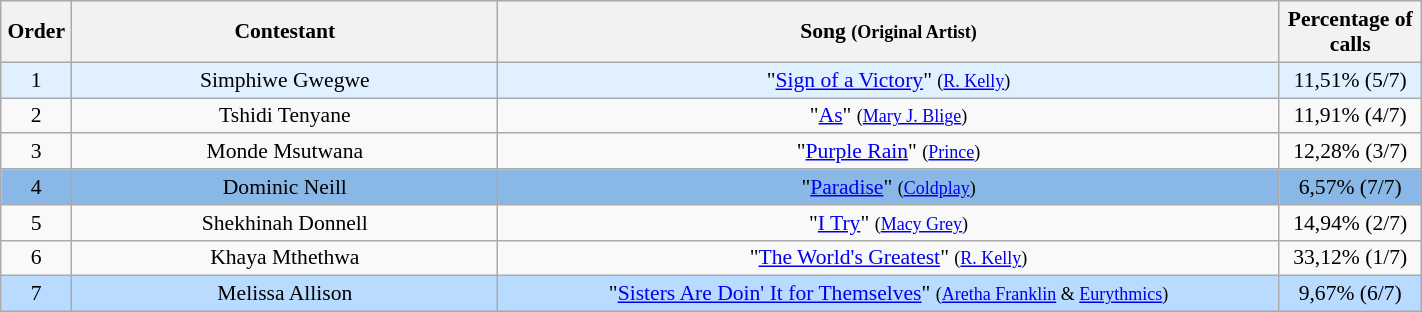<table class="wikitable" style="font-size:90%; width:75%; text-align: center;">
<tr>
<th width="05%">Order</th>
<th width="30%">Contestant</th>
<th width="55%">Song <small>(Original Artist)</small></th>
<th width="15%">Percentage of calls</th>
</tr>
<tr bgcolor="#E0F0FF">
<td>1</td>
<td>Simphiwe Gwegwe</td>
<td>"<a href='#'>Sign of a Victory</a>" <small>(<a href='#'>R. Kelly</a>)</small></td>
<td>11,51% (5/7)</td>
</tr>
<tr>
<td>2</td>
<td>Tshidi Tenyane</td>
<td>"<a href='#'>As</a>" <small>(<a href='#'>Mary J. Blige</a>)</small></td>
<td>11,91% (4/7)</td>
</tr>
<tr>
<td>3</td>
<td>Monde Msutwana</td>
<td>"<a href='#'>Purple Rain</a>" <small>(<a href='#'>Prince</a>)</small></td>
<td>12,28% (3/7)</td>
</tr>
<tr bgcolor="#8AB8E6">
<td>4</td>
<td>Dominic Neill</td>
<td>"<a href='#'>Paradise</a>" <small>(<a href='#'>Coldplay</a>)</small></td>
<td>6,57% (7/7)</td>
</tr>
<tr>
<td>5</td>
<td>Shekhinah Donnell</td>
<td>"<a href='#'>I Try</a>" <small>(<a href='#'>Macy Grey</a>)</small></td>
<td>14,94% (2/7)</td>
</tr>
<tr>
<td>6</td>
<td>Khaya Mthethwa</td>
<td>"<a href='#'>The World's Greatest</a>" <small>(<a href='#'>R. Kelly</a>)</small></td>
<td>33,12% (1/7)</td>
</tr>
<tr bgcolor="#B8DBFF">
<td>7</td>
<td>Melissa Allison</td>
<td>"<a href='#'>Sisters Are Doin' It for Themselves</a>" <small>(<a href='#'>Aretha Franklin</a> & <a href='#'>Eurythmics</a>)</small></td>
<td>9,67% (6/7)</td>
</tr>
</table>
